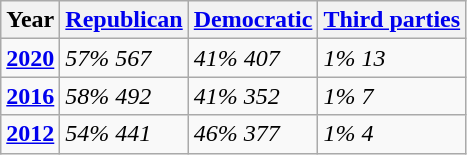<table class="wikitable">
<tr>
<th>Year</th>
<th><a href='#'>Republican</a></th>
<th><a href='#'>Democratic</a></th>
<th><a href='#'>Third parties</a></th>
</tr>
<tr>
<td><strong><a href='#'>2020</a></strong></td>
<td><em>57%</em> <em>567</em></td>
<td><em>41%</em> <em>407</em></td>
<td><em>1%</em> <em>13</em></td>
</tr>
<tr>
<td><strong><a href='#'>2016</a></strong></td>
<td><em>58%</em> <em>492</em></td>
<td><em>41%</em> <em>352</em></td>
<td><em>1%</em> <em>7</em></td>
</tr>
<tr>
<td><strong><a href='#'>2012</a></strong></td>
<td><em>54%</em> <em>441</em></td>
<td><em>46%</em> <em>377</em></td>
<td><em>1%</em> <em>4</em></td>
</tr>
</table>
